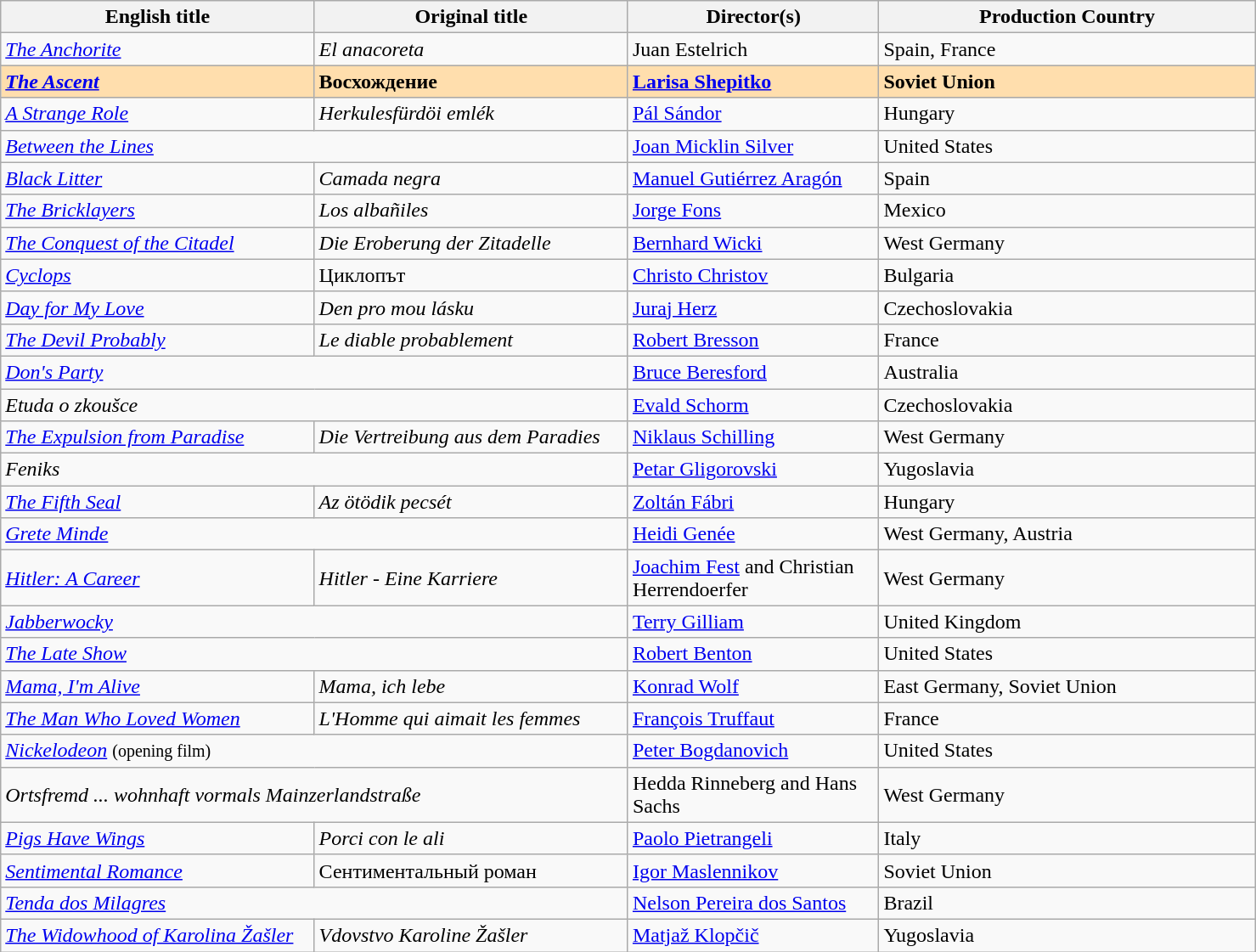<table class="wikitable" width="78%" cellpadding="5">
<tr>
<th width="25%">English title</th>
<th width="25%">Original title</th>
<th width="20%">Director(s)</th>
<th width="30%">Production Country</th>
</tr>
<tr>
<td><em><a href='#'>The Anchorite</a></em></td>
<td><em>El anacoreta</em></td>
<td>Juan Estelrich</td>
<td>Spain, France</td>
</tr>
<tr style="background:#FFDEAD;">
<td><strong><em><a href='#'>The Ascent</a></em></strong></td>
<td><strong>Восхождение</strong></td>
<td><strong><a href='#'>Larisa Shepitko</a></strong></td>
<td><strong>Soviet Union</strong></td>
</tr>
<tr>
<td><em><a href='#'>A Strange Role</a></em></td>
<td><em>Herkulesfürdöi emlék</em></td>
<td><a href='#'>Pál Sándor</a></td>
<td>Hungary</td>
</tr>
<tr>
<td colspan="2"><em><a href='#'>Between the Lines</a></em></td>
<td><a href='#'>Joan Micklin Silver</a></td>
<td>United States</td>
</tr>
<tr>
<td><em><a href='#'>Black Litter</a></em></td>
<td><em>Camada negra</em></td>
<td><a href='#'>Manuel Gutiérrez Aragón</a></td>
<td>Spain</td>
</tr>
<tr>
<td><em><a href='#'>The Bricklayers</a></em></td>
<td><em>Los albañiles</em></td>
<td><a href='#'>Jorge Fons</a></td>
<td>Mexico</td>
</tr>
<tr>
<td><em><a href='#'>The Conquest of the Citadel</a></em></td>
<td><em>Die Eroberung der Zitadelle</em></td>
<td><a href='#'>Bernhard Wicki</a></td>
<td>West Germany</td>
</tr>
<tr>
<td><em><a href='#'>Cyclops</a></em></td>
<td>Циклопът</td>
<td><a href='#'>Christo Christov</a></td>
<td>Bulgaria</td>
</tr>
<tr>
<td><em><a href='#'>Day for My Love</a></em></td>
<td><em>Den pro mou lásku</em></td>
<td><a href='#'>Juraj Herz</a></td>
<td>Czechoslovakia</td>
</tr>
<tr>
<td><em><a href='#'>The Devil Probably</a></em></td>
<td><em>Le diable probablement</em></td>
<td><a href='#'>Robert Bresson</a></td>
<td>France</td>
</tr>
<tr>
<td colspan="2"><em><a href='#'>Don's Party</a></em></td>
<td><a href='#'>Bruce Beresford</a></td>
<td>Australia</td>
</tr>
<tr>
<td colspan="2"><em>Etuda o zkoušce</em></td>
<td><a href='#'>Evald Schorm</a></td>
<td>Czechoslovakia</td>
</tr>
<tr>
<td><em><a href='#'>The Expulsion from Paradise</a></em></td>
<td><em>Die Vertreibung aus dem Paradies</em></td>
<td><a href='#'>Niklaus Schilling</a></td>
<td>West Germany</td>
</tr>
<tr>
<td colspan="2"><em>Feniks</em></td>
<td><a href='#'>Petar Gligorovski</a></td>
<td>Yugoslavia</td>
</tr>
<tr>
<td><em><a href='#'>The Fifth Seal</a></em></td>
<td><em>Az ötödik pecsét</em></td>
<td><a href='#'>Zoltán Fábri</a></td>
<td>Hungary</td>
</tr>
<tr>
<td colspan="2"><em><a href='#'>Grete Minde</a></em></td>
<td><a href='#'>Heidi Genée</a></td>
<td>West Germany, Austria</td>
</tr>
<tr>
<td><em><a href='#'>Hitler: A Career</a></em></td>
<td><em>Hitler - Eine Karriere</em></td>
<td><a href='#'>Joachim Fest</a> and Christian Herrendoerfer</td>
<td>West Germany</td>
</tr>
<tr>
<td colspan="2"><em><a href='#'>Jabberwocky</a></em></td>
<td><a href='#'>Terry Gilliam</a></td>
<td>United Kingdom</td>
</tr>
<tr>
<td colspan="2"><em><a href='#'>The Late Show</a></em></td>
<td><a href='#'>Robert Benton</a></td>
<td>United States</td>
</tr>
<tr>
<td><em><a href='#'>Mama, I'm Alive</a></em></td>
<td><em>Mama, ich lebe</em></td>
<td><a href='#'>Konrad Wolf</a></td>
<td>East Germany, Soviet Union</td>
</tr>
<tr>
<td><em><a href='#'>The Man Who Loved Women</a></em></td>
<td><em>L'Homme qui aimait les femmes</em></td>
<td><a href='#'>François Truffaut</a></td>
<td>France</td>
</tr>
<tr>
<td colspan="2"><em><a href='#'>Nickelodeon</a></em> <small>(opening film)</small></td>
<td><a href='#'>Peter Bogdanovich</a></td>
<td>United States</td>
</tr>
<tr>
<td colspan="2"><em>Ortsfremd ... wohnhaft vormals Mainzerlandstraße</em></td>
<td>Hedda Rinneberg and Hans Sachs</td>
<td>West Germany</td>
</tr>
<tr>
<td><em><a href='#'>Pigs Have Wings</a></em></td>
<td><em>Porci con le ali</em></td>
<td><a href='#'>Paolo Pietrangeli</a></td>
<td>Italy</td>
</tr>
<tr>
<td><a href='#'><em>Sentimental Romance</em></a></td>
<td>Сентиментальный роман</td>
<td><a href='#'>Igor Maslennikov</a></td>
<td>Soviet Union</td>
</tr>
<tr>
<td colspan="2"><em><a href='#'>Tenda dos Milagres</a></em></td>
<td><a href='#'>Nelson Pereira dos Santos</a></td>
<td>Brazil</td>
</tr>
<tr>
<td><em><a href='#'>The Widowhood of Karolina Žašler</a></em></td>
<td><em>Vdovstvo Karoline Žašler</em></td>
<td><a href='#'>Matjaž Klopčič</a></td>
<td>Yugoslavia</td>
</tr>
</table>
